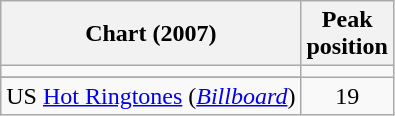<table class="wikitable sortable">
<tr>
<th>Chart (2007)</th>
<th>Peak<br>position</th>
</tr>
<tr>
<td></td>
</tr>
<tr>
</tr>
<tr>
<td>US <a href='#'>Hot Ringtones</a> (<em><a href='#'>Billboard</a></em>)</td>
<td align=center>19</td>
</tr>
</table>
